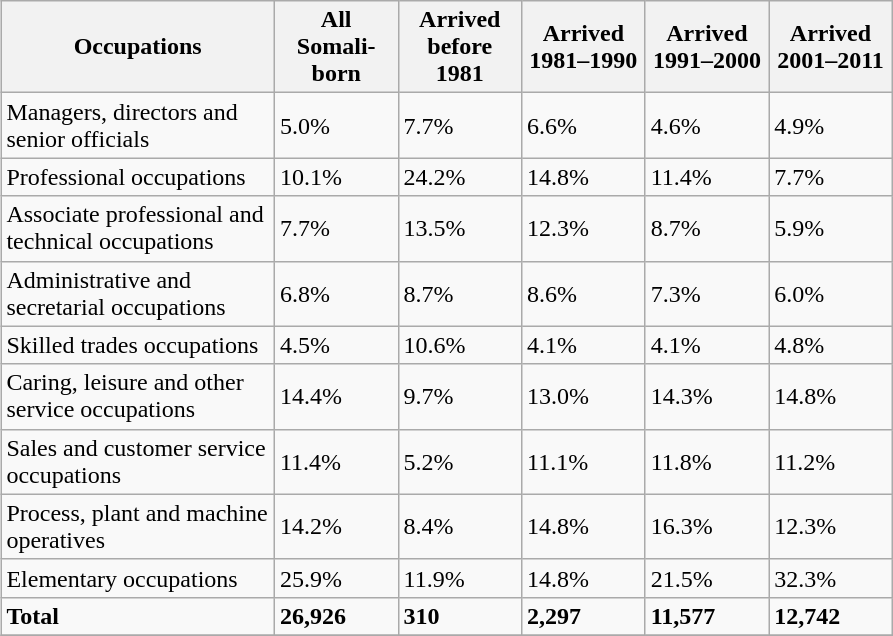<table class="wikitable" style="float:right;">
<tr>
<th scope="col" width="175px">Occupations</th>
<th scope="col" width="75px">All Somali-born</th>
<th scope="col" width="75px">Arrived before 1981</th>
<th scope="col" width="75px">Arrived 1981–1990</th>
<th scope="col" width="75px">Arrived 1991–2000</th>
<th scope="col" width="75px">Arrived 2001–2011</th>
</tr>
<tr>
<td>Managers, directors and senior officials</td>
<td>5.0%</td>
<td>7.7%</td>
<td>6.6%</td>
<td>4.6%</td>
<td>4.9%</td>
</tr>
<tr>
<td>Professional occupations</td>
<td>10.1%</td>
<td>24.2%</td>
<td>14.8%</td>
<td>11.4%</td>
<td>7.7%</td>
</tr>
<tr>
<td>Associate professional and technical occupations</td>
<td>7.7%</td>
<td>13.5%</td>
<td>12.3%</td>
<td>8.7%</td>
<td>5.9%</td>
</tr>
<tr>
<td>Administrative and secretarial occupations</td>
<td>6.8%</td>
<td>8.7%</td>
<td>8.6%</td>
<td>7.3%</td>
<td>6.0%</td>
</tr>
<tr>
<td>Skilled trades occupations</td>
<td>4.5%</td>
<td>10.6%</td>
<td>4.1%</td>
<td>4.1%</td>
<td>4.8%</td>
</tr>
<tr>
<td>Caring, leisure and other service occupations</td>
<td>14.4%</td>
<td>9.7%</td>
<td>13.0%</td>
<td>14.3%</td>
<td>14.8%</td>
</tr>
<tr>
<td>Sales and customer service occupations</td>
<td>11.4%</td>
<td>5.2%</td>
<td>11.1%</td>
<td>11.8%</td>
<td>11.2%</td>
</tr>
<tr>
<td>Process, plant and machine operatives</td>
<td>14.2%</td>
<td>8.4%</td>
<td>14.8%</td>
<td>16.3%</td>
<td>12.3%</td>
</tr>
<tr>
<td>Elementary occupations</td>
<td>25.9%</td>
<td>11.9%</td>
<td>14.8%</td>
<td>21.5%</td>
<td>32.3%</td>
</tr>
<tr>
<td><strong>Total</strong></td>
<td><strong>26,926</strong></td>
<td><strong>310</strong></td>
<td><strong>2,297</strong></td>
<td><strong>11,577</strong></td>
<td><strong>12,742</strong></td>
</tr>
<tr>
</tr>
</table>
